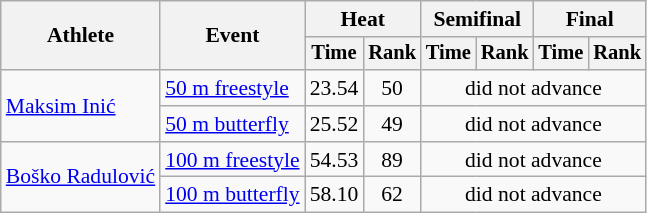<table class=wikitable style="font-size:90%">
<tr>
<th rowspan="2">Athlete</th>
<th rowspan="2">Event</th>
<th colspan="2">Heat</th>
<th colspan="2">Semifinal</th>
<th colspan="2">Final</th>
</tr>
<tr style="font-size:95%">
<th>Time</th>
<th>Rank</th>
<th>Time</th>
<th>Rank</th>
<th>Time</th>
<th>Rank</th>
</tr>
<tr align=center>
<td align=left rowspan=2><a href='#'>Maksim Inić</a></td>
<td align=left><a href='#'>50 m freestyle</a></td>
<td>23.54</td>
<td>50</td>
<td colspan=4>did not advance</td>
</tr>
<tr align=center>
<td align=left><a href='#'>50 m butterfly</a></td>
<td>25.52</td>
<td>49</td>
<td colspan=4>did not advance</td>
</tr>
<tr align=center>
<td align=left rowspan=2><a href='#'>Boško Radulović</a></td>
<td align=left><a href='#'>100 m freestyle</a></td>
<td>54.53</td>
<td>89</td>
<td colspan=4>did not advance</td>
</tr>
<tr align=center>
<td align=left><a href='#'>100 m butterfly</a></td>
<td>58.10</td>
<td>62</td>
<td colspan=4>did not advance</td>
</tr>
</table>
